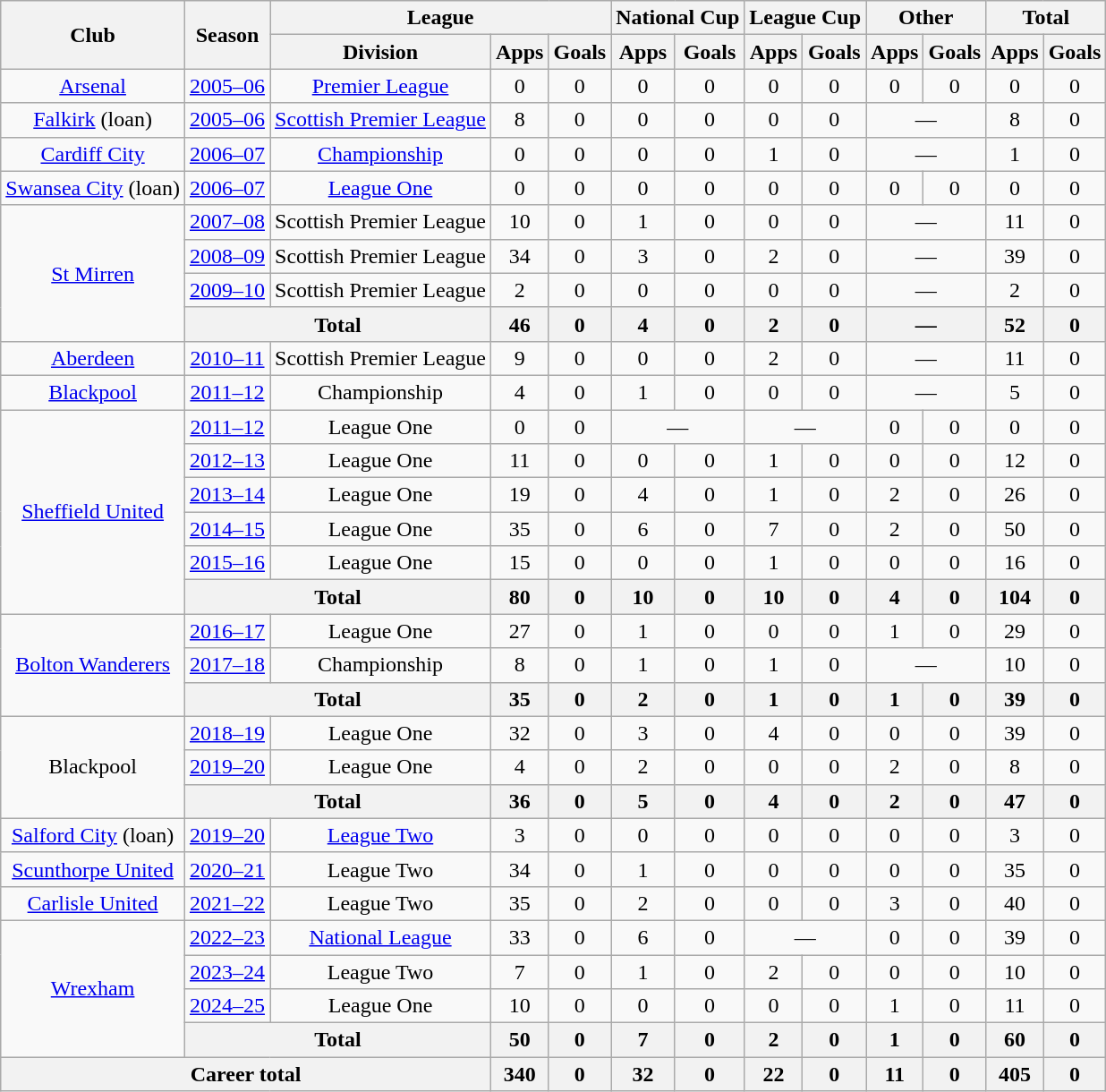<table class="wikitable" style="text-align:center">
<tr>
<th rowspan=2>Club</th>
<th rowspan=2>Season</th>
<th colspan=3>League</th>
<th colspan=2>National Cup</th>
<th colspan=2>League Cup</th>
<th colspan=2>Other</th>
<th colspan=2>Total</th>
</tr>
<tr>
<th>Division</th>
<th>Apps</th>
<th>Goals</th>
<th>Apps</th>
<th>Goals</th>
<th>Apps</th>
<th>Goals</th>
<th>Apps</th>
<th>Goals</th>
<th>Apps</th>
<th>Goals</th>
</tr>
<tr>
<td><a href='#'>Arsenal</a></td>
<td><a href='#'>2005–06</a></td>
<td><a href='#'>Premier League</a></td>
<td>0</td>
<td>0</td>
<td>0</td>
<td>0</td>
<td>0</td>
<td>0</td>
<td>0</td>
<td>0</td>
<td>0</td>
<td>0</td>
</tr>
<tr>
<td><a href='#'>Falkirk</a> (loan)</td>
<td><a href='#'>2005–06</a></td>
<td><a href='#'>Scottish Premier League</a></td>
<td>8</td>
<td>0</td>
<td>0</td>
<td>0</td>
<td>0</td>
<td>0</td>
<td colspan=2>—</td>
<td>8</td>
<td>0</td>
</tr>
<tr>
<td><a href='#'>Cardiff City</a></td>
<td><a href='#'>2006–07</a></td>
<td><a href='#'>Championship</a></td>
<td>0</td>
<td>0</td>
<td>0</td>
<td>0</td>
<td>1</td>
<td>0</td>
<td colspan=2>—</td>
<td>1</td>
<td>0</td>
</tr>
<tr>
<td><a href='#'>Swansea City</a> (loan)</td>
<td><a href='#'>2006–07</a></td>
<td><a href='#'>League One</a></td>
<td>0</td>
<td>0</td>
<td>0</td>
<td>0</td>
<td>0</td>
<td>0</td>
<td>0</td>
<td>0</td>
<td>0</td>
<td>0</td>
</tr>
<tr>
<td rowspan=4><a href='#'>St Mirren</a></td>
<td><a href='#'>2007–08</a></td>
<td>Scottish Premier League</td>
<td>10</td>
<td>0</td>
<td>1</td>
<td>0</td>
<td>0</td>
<td>0</td>
<td colspan=2>—</td>
<td>11</td>
<td>0</td>
</tr>
<tr>
<td><a href='#'>2008–09</a></td>
<td>Scottish Premier League</td>
<td>34</td>
<td>0</td>
<td>3</td>
<td>0</td>
<td>2</td>
<td>0</td>
<td colspan=2>—</td>
<td>39</td>
<td>0</td>
</tr>
<tr>
<td><a href='#'>2009–10</a></td>
<td>Scottish Premier League</td>
<td>2</td>
<td>0</td>
<td>0</td>
<td>0</td>
<td>0</td>
<td>0</td>
<td colspan=2>—</td>
<td>2</td>
<td>0</td>
</tr>
<tr>
<th colspan=2>Total</th>
<th>46</th>
<th>0</th>
<th>4</th>
<th>0</th>
<th>2</th>
<th>0</th>
<th colspan=2>—</th>
<th>52</th>
<th>0</th>
</tr>
<tr>
<td><a href='#'>Aberdeen</a></td>
<td><a href='#'>2010–11</a></td>
<td>Scottish Premier League</td>
<td>9</td>
<td>0</td>
<td>0</td>
<td>0</td>
<td>2</td>
<td>0</td>
<td colspan=2>—</td>
<td>11</td>
<td>0</td>
</tr>
<tr>
<td><a href='#'>Blackpool</a></td>
<td><a href='#'>2011–12</a></td>
<td>Championship</td>
<td>4</td>
<td>0</td>
<td>1</td>
<td>0</td>
<td>0</td>
<td>0</td>
<td colspan=2>—</td>
<td>5</td>
<td>0</td>
</tr>
<tr>
<td rowspan=6><a href='#'>Sheffield United</a></td>
<td><a href='#'>2011–12</a></td>
<td>League One</td>
<td>0</td>
<td>0</td>
<td colspan=2>—</td>
<td colspan=2>—</td>
<td>0</td>
<td>0</td>
<td>0</td>
<td>0</td>
</tr>
<tr>
<td><a href='#'>2012–13</a></td>
<td>League One</td>
<td>11</td>
<td>0</td>
<td>0</td>
<td>0</td>
<td>1</td>
<td>0</td>
<td>0</td>
<td>0</td>
<td>12</td>
<td>0</td>
</tr>
<tr>
<td><a href='#'>2013–14</a></td>
<td>League One</td>
<td>19</td>
<td>0</td>
<td>4</td>
<td>0</td>
<td>1</td>
<td>0</td>
<td>2</td>
<td>0</td>
<td>26</td>
<td>0</td>
</tr>
<tr>
<td><a href='#'>2014–15</a></td>
<td>League One</td>
<td>35</td>
<td>0</td>
<td>6</td>
<td>0</td>
<td>7</td>
<td>0</td>
<td>2</td>
<td>0</td>
<td>50</td>
<td>0</td>
</tr>
<tr>
<td><a href='#'>2015–16</a></td>
<td>League One</td>
<td>15</td>
<td>0</td>
<td>0</td>
<td>0</td>
<td>1</td>
<td>0</td>
<td>0</td>
<td>0</td>
<td>16</td>
<td>0</td>
</tr>
<tr>
<th colspan=2>Total</th>
<th>80</th>
<th>0</th>
<th>10</th>
<th>0</th>
<th>10</th>
<th>0</th>
<th>4</th>
<th>0</th>
<th>104</th>
<th>0</th>
</tr>
<tr>
<td rowspan=3><a href='#'>Bolton Wanderers</a></td>
<td><a href='#'>2016–17</a></td>
<td>League One</td>
<td>27</td>
<td>0</td>
<td>1</td>
<td>0</td>
<td>0</td>
<td>0</td>
<td>1</td>
<td>0</td>
<td>29</td>
<td>0</td>
</tr>
<tr>
<td><a href='#'>2017–18</a></td>
<td>Championship</td>
<td>8</td>
<td>0</td>
<td>1</td>
<td>0</td>
<td>1</td>
<td>0</td>
<td colspan=2>—</td>
<td>10</td>
<td>0</td>
</tr>
<tr>
<th colspan=2>Total</th>
<th>35</th>
<th>0</th>
<th>2</th>
<th>0</th>
<th>1</th>
<th>0</th>
<th>1</th>
<th>0</th>
<th>39</th>
<th>0</th>
</tr>
<tr>
<td rowspan=3>Blackpool</td>
<td><a href='#'>2018–19</a></td>
<td>League One</td>
<td>32</td>
<td>0</td>
<td>3</td>
<td>0</td>
<td>4</td>
<td>0</td>
<td>0</td>
<td>0</td>
<td>39</td>
<td>0</td>
</tr>
<tr>
<td><a href='#'>2019–20</a></td>
<td>League One</td>
<td>4</td>
<td>0</td>
<td>2</td>
<td>0</td>
<td>0</td>
<td>0</td>
<td>2</td>
<td>0</td>
<td>8</td>
<td>0</td>
</tr>
<tr>
<th colspan=2>Total</th>
<th>36</th>
<th>0</th>
<th>5</th>
<th>0</th>
<th>4</th>
<th>0</th>
<th>2</th>
<th>0</th>
<th>47</th>
<th>0</th>
</tr>
<tr>
<td><a href='#'>Salford City</a> (loan)</td>
<td><a href='#'>2019–20</a></td>
<td><a href='#'>League Two</a></td>
<td>3</td>
<td>0</td>
<td>0</td>
<td>0</td>
<td>0</td>
<td>0</td>
<td>0</td>
<td>0</td>
<td>3</td>
<td>0</td>
</tr>
<tr>
<td><a href='#'>Scunthorpe United</a></td>
<td><a href='#'>2020–21</a></td>
<td>League Two</td>
<td>34</td>
<td>0</td>
<td>1</td>
<td>0</td>
<td>0</td>
<td>0</td>
<td>0</td>
<td>0</td>
<td>35</td>
<td>0</td>
</tr>
<tr>
<td><a href='#'>Carlisle United</a></td>
<td><a href='#'>2021–22</a></td>
<td>League Two</td>
<td>35</td>
<td>0</td>
<td>2</td>
<td>0</td>
<td>0</td>
<td>0</td>
<td>3</td>
<td>0</td>
<td>40</td>
<td>0</td>
</tr>
<tr>
<td rowspan=4><a href='#'>Wrexham</a></td>
<td><a href='#'>2022–23</a></td>
<td><a href='#'>National League</a></td>
<td>33</td>
<td>0</td>
<td>6</td>
<td>0</td>
<td colspan=2>—</td>
<td>0</td>
<td>0</td>
<td>39</td>
<td>0</td>
</tr>
<tr>
<td><a href='#'>2023–24</a></td>
<td>League Two</td>
<td>7</td>
<td>0</td>
<td>1</td>
<td>0</td>
<td>2</td>
<td>0</td>
<td>0</td>
<td>0</td>
<td>10</td>
<td>0</td>
</tr>
<tr>
<td><a href='#'>2024–25</a></td>
<td>League One</td>
<td>10</td>
<td>0</td>
<td>0</td>
<td>0</td>
<td>0</td>
<td>0</td>
<td>1</td>
<td>0</td>
<td>11</td>
<td>0</td>
</tr>
<tr>
<th colspan=2>Total</th>
<th>50</th>
<th>0</th>
<th>7</th>
<th>0</th>
<th>2</th>
<th>0</th>
<th>1</th>
<th>0</th>
<th>60</th>
<th>0</th>
</tr>
<tr>
<th colspan=3>Career total</th>
<th>340</th>
<th>0</th>
<th>32</th>
<th>0</th>
<th>22</th>
<th>0</th>
<th>11</th>
<th>0</th>
<th>405</th>
<th>0</th>
</tr>
</table>
